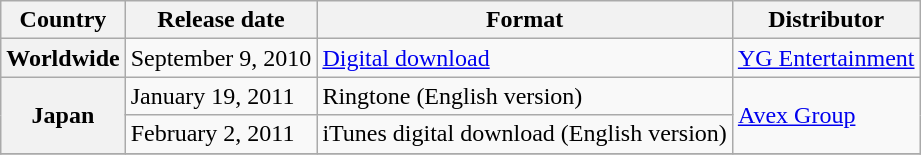<table class="wikitable plainrowheaders">
<tr>
<th scope="col">Country</th>
<th scope="col">Release date</th>
<th scope="col">Format</th>
<th scope="col">Distributor</th>
</tr>
<tr>
<th scope="row">Worldwide</th>
<td>September 9, 2010</td>
<td><a href='#'>Digital download</a></td>
<td><a href='#'>YG Entertainment</a></td>
</tr>
<tr>
<th scope="row" rowspan="2">Japan</th>
<td>January 19, 2011</td>
<td>Ringtone (English version)</td>
<td rowspan="2"><a href='#'>Avex Group</a></td>
</tr>
<tr>
<td>February 2, 2011</td>
<td>iTunes digital download (English version)</td>
</tr>
<tr>
</tr>
</table>
